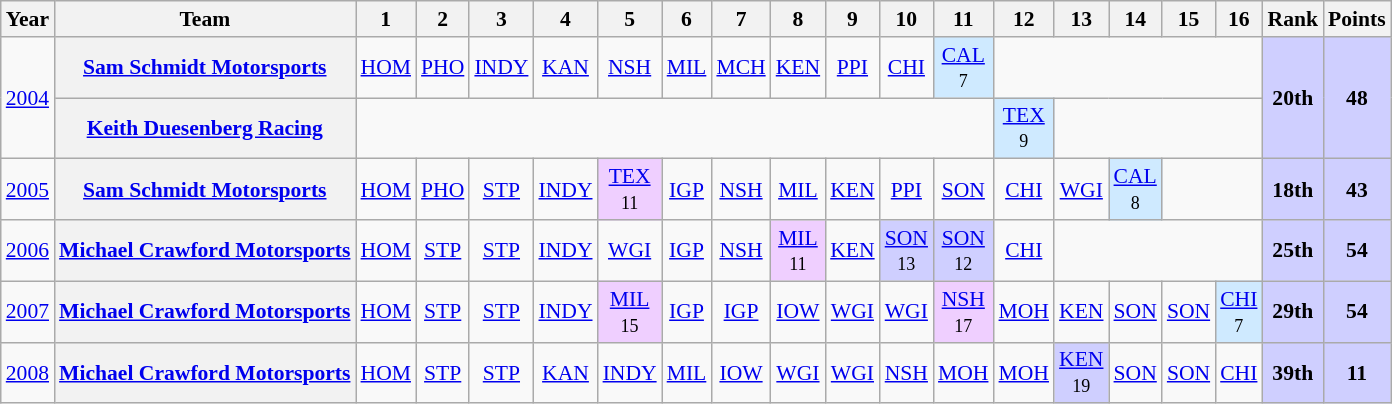<table class="wikitable" style="text-align:center; font-size:90%">
<tr>
<th>Year</th>
<th>Team</th>
<th>1</th>
<th>2</th>
<th>3</th>
<th>4</th>
<th>5</th>
<th>6</th>
<th>7</th>
<th>8</th>
<th>9</th>
<th>10</th>
<th>11</th>
<th>12</th>
<th>13</th>
<th>14</th>
<th>15</th>
<th>16</th>
<th>Rank</th>
<th>Points</th>
</tr>
<tr>
<td rowspan="2"><a href='#'>2004</a></td>
<th><a href='#'>Sam Schmidt Motorsports</a></th>
<td><a href='#'>HOM</a></td>
<td><a href='#'>PHO</a></td>
<td><a href='#'>INDY</a></td>
<td><a href='#'>KAN</a></td>
<td><a href='#'>NSH</a></td>
<td><a href='#'>MIL</a></td>
<td><a href='#'>MCH</a></td>
<td><a href='#'>KEN</a></td>
<td><a href='#'>PPI</a></td>
<td><a href='#'>CHI</a></td>
<td style="background:#CFEAFF;"><a href='#'>CAL</a> <br><small>7</small></td>
<td colspan="5"></td>
<td rowspan="2" style="background:#CFCFFF;"><strong>20th</strong></td>
<td rowspan="2" style="background:#CFCFFF;"><strong>48</strong></td>
</tr>
<tr>
<th><a href='#'>Keith Duesenberg Racing</a></th>
<td colspan="11"></td>
<td style="background:#CFEAFF;"><a href='#'>TEX</a> <br><small>9</small></td>
<td colspan="4"></td>
</tr>
<tr>
<td><a href='#'>2005</a></td>
<th><a href='#'>Sam Schmidt Motorsports</a></th>
<td><a href='#'>HOM</a></td>
<td><a href='#'>PHO</a></td>
<td><a href='#'>STP</a></td>
<td><a href='#'>INDY</a></td>
<td style="background:#EFCFFF;"><a href='#'>TEX</a> <br><small>11</small></td>
<td><a href='#'>IGP</a></td>
<td><a href='#'>NSH</a></td>
<td><a href='#'>MIL</a></td>
<td><a href='#'>KEN</a></td>
<td><a href='#'>PPI</a></td>
<td><a href='#'>SON</a></td>
<td><a href='#'>CHI</a></td>
<td><a href='#'>WGI</a></td>
<td style="background:#CFEAFF;"><a href='#'>CAL</a> <br><small>8</small></td>
<td colspan="2"></td>
<td style="background:#CFCFFF;"><strong>18th</strong></td>
<td style="background:#CFCFFF;"><strong>43</strong></td>
</tr>
<tr>
<td><a href='#'>2006</a></td>
<th><a href='#'>Michael Crawford Motorsports</a></th>
<td><a href='#'>HOM</a></td>
<td><a href='#'>STP</a></td>
<td><a href='#'>STP</a></td>
<td><a href='#'>INDY</a></td>
<td><a href='#'>WGI</a></td>
<td><a href='#'>IGP</a></td>
<td><a href='#'>NSH</a></td>
<td style="background:#EFCFFF;"><a href='#'>MIL</a> <br><small>11</small></td>
<td><a href='#'>KEN</a></td>
<td style="background:#CFCFFF;"><a href='#'>SON</a> <br><small>13</small></td>
<td style="background:#CFCFFF;"><a href='#'>SON</a> <br><small>12</small></td>
<td><a href='#'>CHI</a></td>
<td colspan="4"></td>
<td style="background:#CFCFFF;"><strong>25th</strong></td>
<td style="background:#CFCFFF;"><strong>54</strong></td>
</tr>
<tr>
<td><a href='#'>2007</a></td>
<th><a href='#'>Michael Crawford Motorsports</a></th>
<td><a href='#'>HOM</a></td>
<td><a href='#'>STP</a></td>
<td><a href='#'>STP</a></td>
<td><a href='#'>INDY</a></td>
<td style="background:#EFCFFF;"><a href='#'>MIL</a> <br><small>15</small></td>
<td><a href='#'>IGP</a></td>
<td><a href='#'>IGP</a></td>
<td><a href='#'>IOW</a></td>
<td><a href='#'>WGI</a></td>
<td><a href='#'>WGI</a></td>
<td style="background:#EFCFFF;"><a href='#'>NSH</a> <br><small>17</small></td>
<td><a href='#'>MOH</a></td>
<td><a href='#'>KEN</a></td>
<td><a href='#'>SON</a></td>
<td><a href='#'>SON</a></td>
<td style="background:#CFEAFF;"><a href='#'>CHI</a> <br><small>7</small></td>
<td style="background:#CFCFFF;"><strong>29th</strong></td>
<td style="background:#CFCFFF;"><strong>54</strong></td>
</tr>
<tr>
<td><a href='#'>2008</a></td>
<th><a href='#'>Michael Crawford Motorsports</a></th>
<td><a href='#'>HOM</a></td>
<td><a href='#'>STP</a></td>
<td><a href='#'>STP</a></td>
<td><a href='#'>KAN</a></td>
<td><a href='#'>INDY</a></td>
<td><a href='#'>MIL</a></td>
<td><a href='#'>IOW</a></td>
<td><a href='#'>WGI</a></td>
<td><a href='#'>WGI</a></td>
<td><a href='#'>NSH</a></td>
<td><a href='#'>MOH</a></td>
<td><a href='#'>MOH</a></td>
<td style="background:#CFCFFF;"><a href='#'>KEN</a> <br><small>19</small></td>
<td><a href='#'>SON</a></td>
<td><a href='#'>SON</a></td>
<td><a href='#'>CHI</a></td>
<td style="background:#CFCFFF;"><strong>39th</strong></td>
<td style="background:#CFCFFF;"><strong>11</strong></td>
</tr>
</table>
